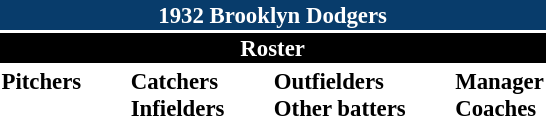<table class="toccolours" style="font-size: 95%;">
<tr>
<th colspan="10" style="background:#083c6b; color:white; text-align:center;">1932 Brooklyn Dodgers</th>
</tr>
<tr>
<td colspan="10" style="background:black; color:white; text-align:center;"><strong>Roster</strong></td>
</tr>
<tr>
<td valign="top"><strong>Pitchers</strong><br>











</td>
<td style="width:25px;"></td>
<td valign="top"><strong>Catchers</strong><br>



<strong>Infielders</strong>









</td>
<td style="width:25px;"></td>
<td valign="top"><strong>Outfielders</strong><br>






<strong>Other batters</strong>
</td>
<td style="width:25px;"></td>
<td valign="top"><strong>Manager</strong><br>
<strong>Coaches</strong>

</td>
</tr>
</table>
